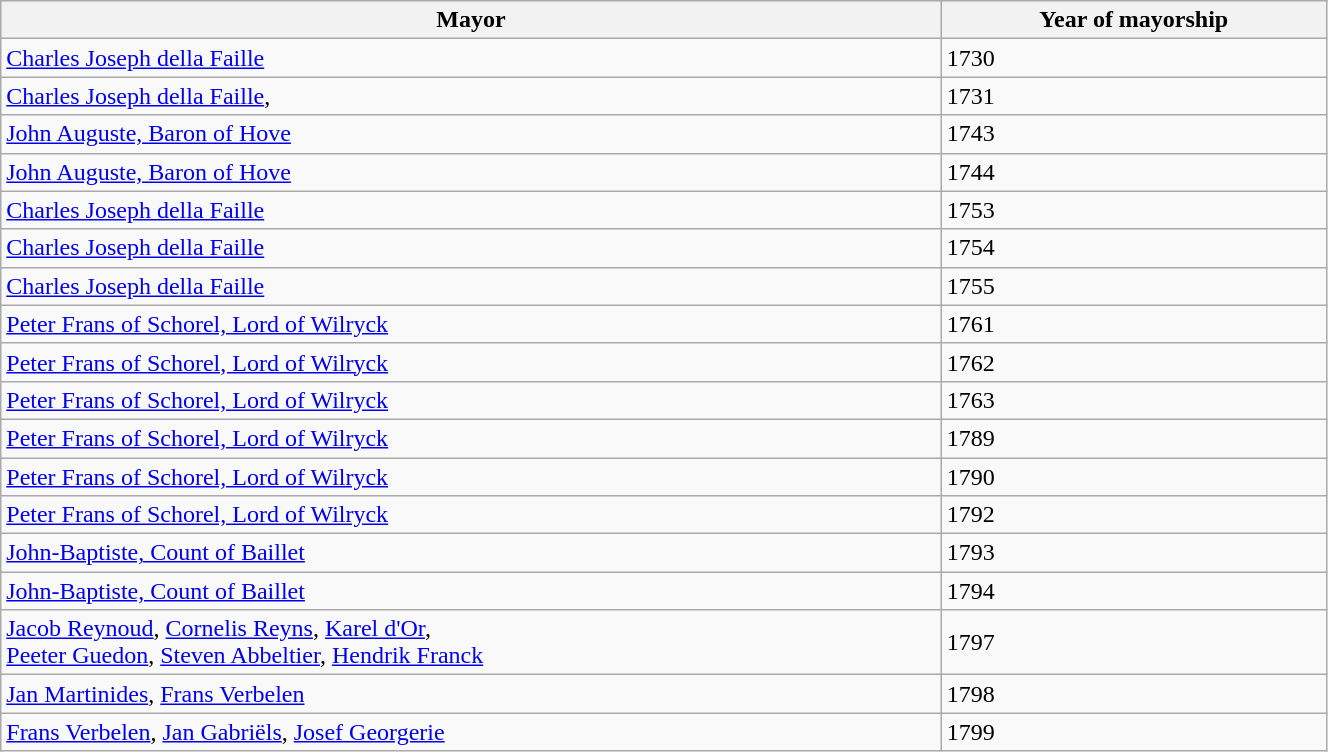<table class="wikitable" style="width: 70%">
<tr style="background-color: #EEEEEE;">
<th>Mayor</th>
<th>Year of mayorship</th>
</tr>
<tr>
<td><a href='#'>Charles Joseph della Faille</a></td>
<td>1730</td>
</tr>
<tr>
<td><a href='#'>Charles Joseph della Faille</a>,</td>
<td>1731</td>
</tr>
<tr>
<td><a href='#'>John Auguste, Baron of Hove</a></td>
<td>1743</td>
</tr>
<tr>
<td><a href='#'>John Auguste, Baron of Hove</a></td>
<td>1744</td>
</tr>
<tr>
<td><a href='#'>Charles Joseph della Faille</a></td>
<td>1753</td>
</tr>
<tr>
<td><a href='#'>Charles Joseph della Faille</a></td>
<td>1754</td>
</tr>
<tr>
<td><a href='#'>Charles Joseph della Faille</a></td>
<td>1755</td>
</tr>
<tr>
<td><a href='#'>Peter Frans of Schorel, Lord of Wilryck</a></td>
<td>1761</td>
</tr>
<tr>
<td><a href='#'>Peter Frans of Schorel, Lord of Wilryck</a></td>
<td>1762</td>
</tr>
<tr>
<td><a href='#'>Peter Frans of Schorel, Lord of Wilryck</a></td>
<td>1763</td>
</tr>
<tr>
<td><a href='#'>Peter Frans of Schorel, Lord of Wilryck</a></td>
<td>1789</td>
</tr>
<tr>
<td><a href='#'>Peter Frans of Schorel, Lord of Wilryck</a></td>
<td>1790</td>
</tr>
<tr>
<td><a href='#'>Peter Frans of Schorel, Lord of Wilryck</a></td>
<td>1792</td>
</tr>
<tr>
<td><a href='#'>John-Baptiste, Count of Baillet</a></td>
<td>1793</td>
</tr>
<tr>
<td><a href='#'>John-Baptiste, Count of Baillet</a></td>
<td>1794</td>
</tr>
<tr>
<td><a href='#'>Jacob Reynoud</a>, <a href='#'>Cornelis Reyns</a>, <a href='#'>Karel d'Or</a>,<br><a href='#'>Peeter Guedon</a>, <a href='#'>Steven Abbeltier</a>, <a href='#'>Hendrik Franck</a></td>
<td>1797</td>
</tr>
<tr>
<td><a href='#'>Jan Martinides</a>, <a href='#'>Frans Verbelen</a></td>
<td>1798</td>
</tr>
<tr>
<td><a href='#'>Frans Verbelen</a>, <a href='#'>Jan Gabriëls</a>, <a href='#'>Josef Georgerie</a></td>
<td>1799</td>
</tr>
</table>
